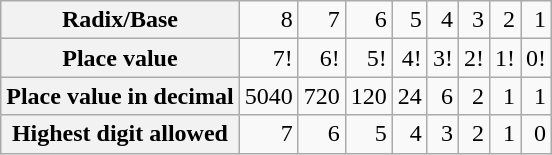<table class="wikitable" style="text-align:right;">
<tr>
<th>Radix/Base</th>
<td>8</td>
<td>7</td>
<td>6</td>
<td>5</td>
<td>4</td>
<td>3</td>
<td>2</td>
<td>1</td>
</tr>
<tr>
<th>Place value</th>
<td>7!</td>
<td>6!</td>
<td>5!</td>
<td>4!</td>
<td>3!</td>
<td>2!</td>
<td>1!</td>
<td>0!</td>
</tr>
<tr>
<th>Place value in decimal</th>
<td>5040</td>
<td>720</td>
<td>120</td>
<td>24</td>
<td>6</td>
<td>2</td>
<td>1</td>
<td>1</td>
</tr>
<tr>
<th>Highest digit allowed</th>
<td>7</td>
<td>6</td>
<td>5</td>
<td>4</td>
<td>3</td>
<td>2</td>
<td>1</td>
<td>0</td>
</tr>
</table>
